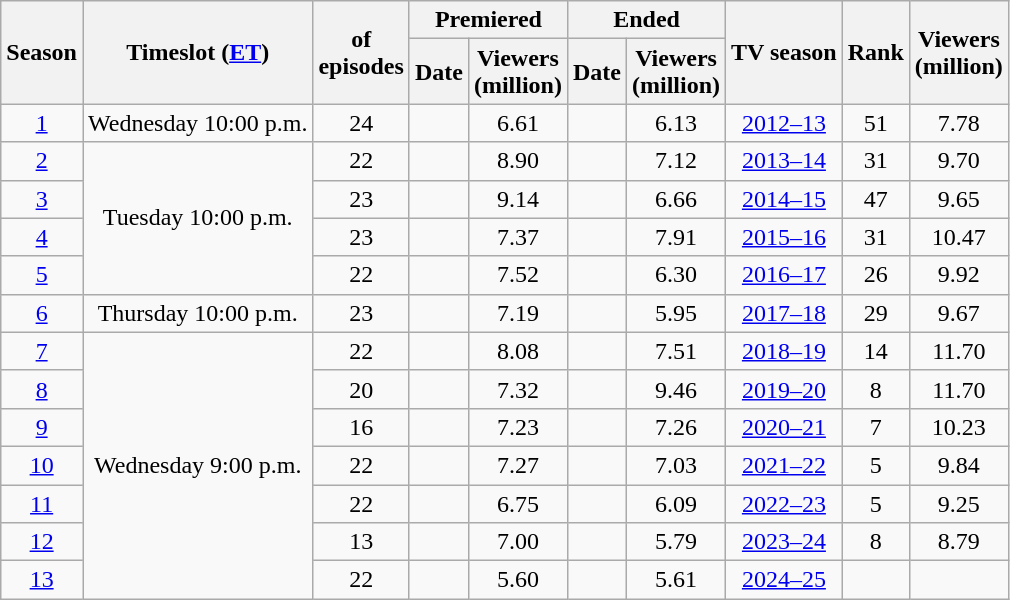<table class="wikitable plainrowheaders" style="text-align:center;">
<tr>
<th scope="col" rowspan="2">Season</th>
<th scope="col" rowspan="2">Timeslot (<a href='#'>ET</a>)</th>
<th scope="col" rowspan="2"> of<br>episodes</th>
<th scope="col" colspan="2">Premiered</th>
<th scope="col" colspan="2">Ended</th>
<th scope="col" rowspan="2">TV season</th>
<th scope="col" rowspan="2">Rank</th>
<th scope="col" rowspan="2">Viewers<br>(million)</th>
</tr>
<tr>
<th scope="col">Date</th>
<th scope="col">Viewers<br>(million)</th>
<th scope="col">Date</th>
<th scope="col">Viewers<br>(million)</th>
</tr>
<tr>
<td scope="row"><a href='#'>1</a></td>
<td>Wednesday 10:00 p.m.</td>
<td>24</td>
<td></td>
<td>6.61</td>
<td></td>
<td>6.13</td>
<td><a href='#'>2012–13</a></td>
<td>51</td>
<td>7.78</td>
</tr>
<tr>
<td scope="row"><a href='#'>2</a></td>
<td rowspan="4">Tuesday 10:00 p.m.</td>
<td>22</td>
<td></td>
<td>8.90</td>
<td></td>
<td>7.12</td>
<td><a href='#'>2013–14</a></td>
<td>31</td>
<td>9.70</td>
</tr>
<tr>
<td scope="row"><a href='#'>3</a></td>
<td>23</td>
<td></td>
<td>9.14</td>
<td></td>
<td>6.66</td>
<td><a href='#'>2014–15</a></td>
<td>47</td>
<td>9.65</td>
</tr>
<tr>
<td scope="row"><a href='#'>4</a></td>
<td>23</td>
<td></td>
<td>7.37</td>
<td></td>
<td>7.91</td>
<td><a href='#'>2015–16</a></td>
<td>31</td>
<td>10.47</td>
</tr>
<tr>
<td scope="row"><a href='#'>5</a></td>
<td>22</td>
<td></td>
<td>7.52</td>
<td></td>
<td>6.30</td>
<td><a href='#'>2016–17</a></td>
<td>26</td>
<td>9.92</td>
</tr>
<tr>
<td scope="row"><a href='#'>6</a></td>
<td>Thursday 10:00 p.m.</td>
<td>23</td>
<td></td>
<td>7.19</td>
<td></td>
<td>5.95</td>
<td><a href='#'>2017–18</a></td>
<td>29</td>
<td>9.67</td>
</tr>
<tr>
<td scope="row"><a href='#'>7</a></td>
<td rowspan="7">Wednesday 9:00 p.m.</td>
<td>22</td>
<td></td>
<td>8.08</td>
<td></td>
<td>7.51</td>
<td><a href='#'>2018–19</a></td>
<td>14</td>
<td>11.70</td>
</tr>
<tr>
<td scope="row"><a href='#'>8</a></td>
<td>20</td>
<td></td>
<td>7.32</td>
<td></td>
<td>9.46</td>
<td><a href='#'>2019–20</a></td>
<td>8</td>
<td>11.70</td>
</tr>
<tr>
<td scope="row"><a href='#'>9</a></td>
<td>16</td>
<td></td>
<td>7.23</td>
<td></td>
<td>7.26</td>
<td><a href='#'>2020–21</a></td>
<td>7</td>
<td>10.23</td>
</tr>
<tr>
<td scope="row"><a href='#'>10</a></td>
<td>22</td>
<td></td>
<td>7.27</td>
<td></td>
<td>7.03</td>
<td><a href='#'>2021–22</a></td>
<td>5</td>
<td>9.84</td>
</tr>
<tr>
<td scope="row"><a href='#'>11</a></td>
<td>22</td>
<td></td>
<td>6.75</td>
<td></td>
<td>6.09</td>
<td><a href='#'>2022–23</a></td>
<td>5</td>
<td>9.25</td>
</tr>
<tr>
<td scope="row"><a href='#'>12</a></td>
<td>13</td>
<td></td>
<td>7.00</td>
<td></td>
<td>5.79</td>
<td><a href='#'>2023–24</a></td>
<td>8</td>
<td>8.79</td>
</tr>
<tr>
<td scope="row"><a href='#'>13</a></td>
<td>22</td>
<td></td>
<td>5.60</td>
<td></td>
<td>5.61</td>
<td><a href='#'>2024–25</a></td>
<td></td>
<td></td>
</tr>
</table>
